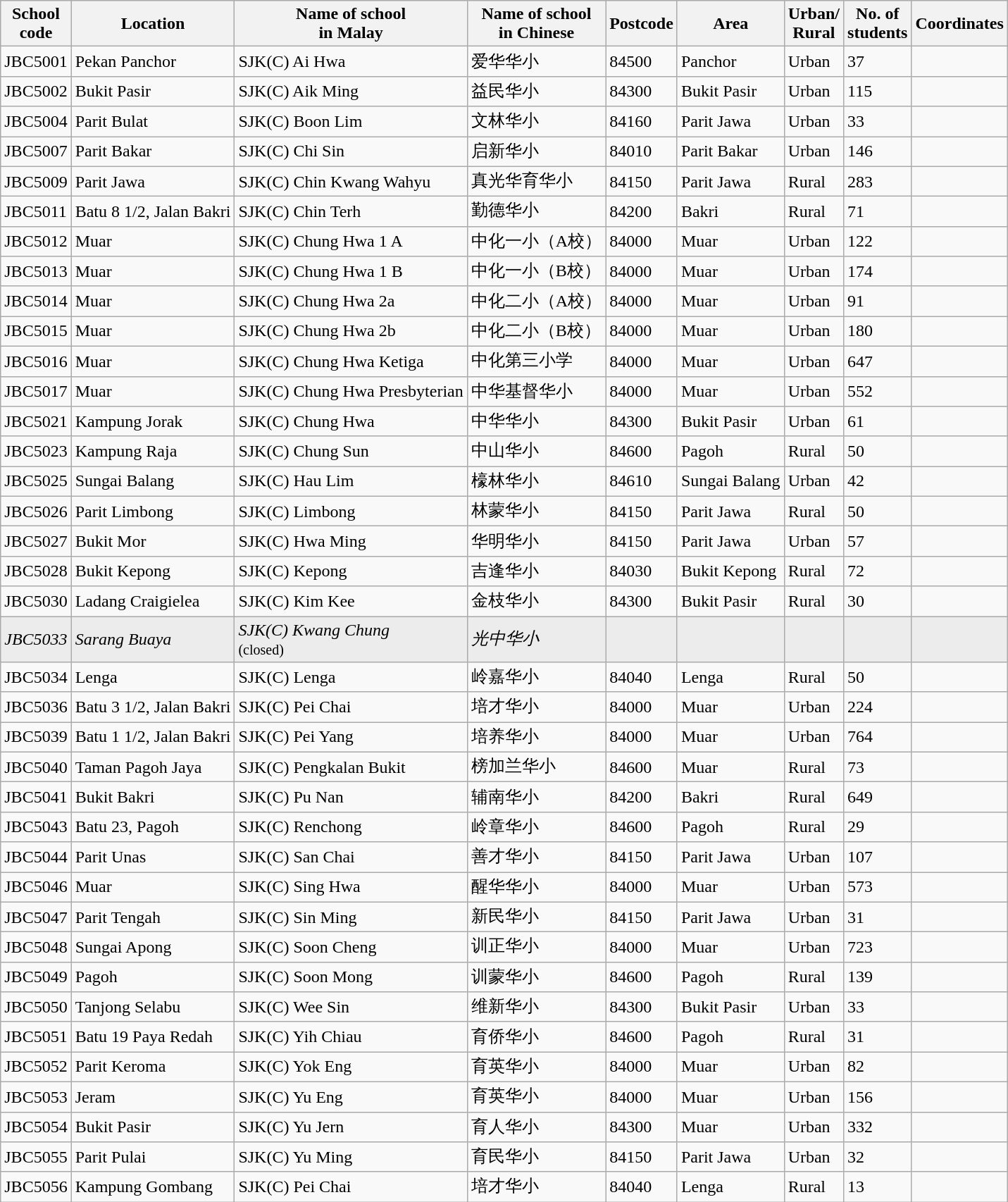<table class="wikitable sortable">
<tr>
<th>School<br>code</th>
<th>Location</th>
<th>Name of school<br>in Malay</th>
<th>Name of school<br>in Chinese</th>
<th>Postcode</th>
<th>Area</th>
<th>Urban/<br>Rural</th>
<th>No. of<br>students</th>
<th>Coordinates</th>
</tr>
<tr>
<td>JBC5001</td>
<td>Pekan Panchor</td>
<td>SJK(C) Ai Hwa</td>
<td>爱华华小</td>
<td>84500</td>
<td>Panchor</td>
<td>Urban</td>
<td>37</td>
<td></td>
</tr>
<tr>
<td>JBC5002</td>
<td>Bukit Pasir</td>
<td>SJK(C) Aik Ming</td>
<td>益民华小</td>
<td>84300</td>
<td>Bukit Pasir</td>
<td>Urban</td>
<td>115</td>
<td></td>
</tr>
<tr>
<td>JBC5004</td>
<td>Parit Bulat</td>
<td>SJK(C) Boon Lim</td>
<td>文林华小</td>
<td>84160</td>
<td>Parit Jawa</td>
<td>Urban</td>
<td>33</td>
<td></td>
</tr>
<tr>
<td>JBC5007</td>
<td>Parit Bakar</td>
<td>SJK(C) Chi Sin</td>
<td>启新华小</td>
<td>84010</td>
<td>Parit Bakar</td>
<td>Urban</td>
<td>146</td>
<td></td>
</tr>
<tr>
<td>JBC5009</td>
<td>Parit Jawa</td>
<td>SJK(C) Chin Kwang Wahyu</td>
<td>真光华育华小</td>
<td>84150</td>
<td>Parit Jawa</td>
<td>Rural</td>
<td>283</td>
<td></td>
</tr>
<tr>
<td>JBC5011</td>
<td>Batu 8 1/2, Jalan Bakri</td>
<td>SJK(C) Chin Terh</td>
<td>勤德华小</td>
<td>84200</td>
<td>Bakri</td>
<td>Rural</td>
<td>71</td>
<td></td>
</tr>
<tr>
<td>JBC5012</td>
<td>Muar</td>
<td>SJK(C) Chung Hwa 1 A</td>
<td>中化一小（A校）</td>
<td>84000</td>
<td>Muar</td>
<td>Urban</td>
<td>122</td>
<td></td>
</tr>
<tr>
<td>JBC5013</td>
<td>Muar</td>
<td>SJK(C) Chung Hwa 1 B</td>
<td>中化一小（B校）</td>
<td>84000</td>
<td>Muar</td>
<td>Urban</td>
<td>174</td>
<td></td>
</tr>
<tr>
<td>JBC5014</td>
<td>Muar</td>
<td>SJK(C) Chung Hwa 2a</td>
<td>中化二小（A校）</td>
<td>84000</td>
<td>Muar</td>
<td>Urban</td>
<td>91</td>
<td></td>
</tr>
<tr>
<td>JBC5015</td>
<td>Muar</td>
<td>SJK(C) Chung Hwa 2b</td>
<td>中化二小（B校）</td>
<td>84000</td>
<td>Muar</td>
<td>Urban</td>
<td>180</td>
<td></td>
</tr>
<tr>
<td>JBC5016</td>
<td>Muar</td>
<td>SJK(C) Chung Hwa Ketiga</td>
<td>中化第三小学</td>
<td>84000</td>
<td>Muar</td>
<td>Urban</td>
<td>647</td>
<td></td>
</tr>
<tr>
<td>JBC5017</td>
<td>Muar</td>
<td>SJK(C) Chung Hwa Presbyterian</td>
<td>中华基督华小</td>
<td>84000</td>
<td>Muar</td>
<td>Urban</td>
<td>552</td>
<td></td>
</tr>
<tr>
<td>JBC5021</td>
<td>Kampung Jorak</td>
<td>SJK(C) Chung Hwa</td>
<td>中华华小</td>
<td>84300</td>
<td>Bukit Pasir</td>
<td>Urban</td>
<td>61</td>
<td></td>
</tr>
<tr>
<td>JBC5023</td>
<td>Kampung Raja</td>
<td>SJK(C) Chung Sun</td>
<td>中山华小</td>
<td>84600</td>
<td>Pagoh</td>
<td>Rural</td>
<td>50</td>
<td></td>
</tr>
<tr>
<td>JBC5025</td>
<td>Sungai Balang</td>
<td>SJK(C) Hau Lim</td>
<td>檺林华小</td>
<td>84610</td>
<td>Sungai Balang</td>
<td>Urban</td>
<td>42</td>
<td></td>
</tr>
<tr>
<td>JBC5026</td>
<td>Parit Limbong</td>
<td>SJK(C) Limbong</td>
<td>林蒙华小</td>
<td>84150</td>
<td>Parit Jawa</td>
<td>Rural</td>
<td>50</td>
<td></td>
</tr>
<tr>
<td>JBC5027</td>
<td>Bukit Mor</td>
<td>SJK(C) Hwa Ming</td>
<td>华明华小</td>
<td>84150</td>
<td>Parit Jawa</td>
<td>Urban</td>
<td>57</td>
<td></td>
</tr>
<tr>
<td>JBC5028</td>
<td>Bukit Kepong</td>
<td>SJK(C) Kepong</td>
<td>吉逢华小</td>
<td>84030</td>
<td>Bukit Kepong</td>
<td>Rural</td>
<td>72</td>
<td></td>
</tr>
<tr>
<td>JBC5030</td>
<td>Ladang Craigielea</td>
<td>SJK(C) Kim Kee</td>
<td>金枝华小</td>
<td>84300</td>
<td>Bukit Pasir</td>
<td>Rural</td>
<td>30</td>
<td></td>
</tr>
<tr bgcolor="#ECECEC">
<td><em>JBC5033</em></td>
<td><em>Sarang Buaya</em></td>
<td><em>SJK(C) Kwang Chung</em><br><small>(closed)</small></td>
<td><em>光中华小</em></td>
<td></td>
<td></td>
<td></td>
<td></td>
<td></td>
</tr>
<tr>
<td>JBC5034</td>
<td>Lenga</td>
<td>SJK(C) Lenga</td>
<td>岭嘉华小</td>
<td>84040</td>
<td>Lenga</td>
<td>Rural</td>
<td>50</td>
<td></td>
</tr>
<tr>
<td>JBC5036</td>
<td>Batu 3 1/2, Jalan Bakri</td>
<td>SJK(C) Pei Chai</td>
<td>培才华小</td>
<td>84000</td>
<td>Muar</td>
<td>Urban</td>
<td>224</td>
<td></td>
</tr>
<tr>
<td>JBC5039</td>
<td>Batu 1 1/2, Jalan Bakri</td>
<td>SJK(C) Pei Yang</td>
<td>培养华小</td>
<td>84000</td>
<td>Muar</td>
<td>Urban</td>
<td>764</td>
<td></td>
</tr>
<tr>
<td>JBC5040</td>
<td>Taman Pagoh Jaya</td>
<td>SJK(C) Pengkalan Bukit</td>
<td>榜加兰华小</td>
<td>84600</td>
<td>Muar</td>
<td>Rural</td>
<td>73</td>
<td></td>
</tr>
<tr>
<td>JBC5041</td>
<td>Bukit Bakri</td>
<td>SJK(C) Pu Nan</td>
<td>辅南华小</td>
<td>84200</td>
<td>Bakri</td>
<td>Rural</td>
<td>649</td>
<td></td>
</tr>
<tr>
<td>JBC5043</td>
<td>Batu 23, Pagoh</td>
<td>SJK(C) Renchong</td>
<td>岭章华小</td>
<td>84600</td>
<td>Pagoh</td>
<td>Rural</td>
<td>29</td>
<td></td>
</tr>
<tr>
<td>JBC5044</td>
<td>Parit Unas</td>
<td>SJK(C) San Chai</td>
<td>善才华小</td>
<td>84150</td>
<td>Parit Jawa</td>
<td>Urban</td>
<td>107</td>
<td></td>
</tr>
<tr>
<td>JBC5046</td>
<td>Muar</td>
<td>SJK(C) Sing Hwa</td>
<td>醒华华小</td>
<td>84000</td>
<td>Muar</td>
<td>Urban</td>
<td>573</td>
<td></td>
</tr>
<tr>
<td>JBC5047</td>
<td>Parit Tengah</td>
<td>SJK(C) Sin Ming</td>
<td>新民华小</td>
<td>84150</td>
<td>Parit Jawa</td>
<td>Urban</td>
<td>31</td>
<td></td>
</tr>
<tr>
<td>JBC5048</td>
<td>Sungai Apong</td>
<td>SJK(C) Soon Cheng</td>
<td>训正华小</td>
<td>84000</td>
<td>Muar</td>
<td>Urban</td>
<td>723</td>
<td></td>
</tr>
<tr>
<td>JBC5049</td>
<td>Pagoh</td>
<td>SJK(C) Soon Mong</td>
<td>训蒙华小</td>
<td>84600</td>
<td>Pagoh</td>
<td>Rural</td>
<td>139</td>
<td></td>
</tr>
<tr>
<td>JBC5050</td>
<td>Tanjong Selabu</td>
<td>SJK(C) Wee Sin</td>
<td>维新华小</td>
<td>84300</td>
<td>Bukit Pasir</td>
<td>Urban</td>
<td>33</td>
<td></td>
</tr>
<tr>
<td>JBC5051</td>
<td>Batu 19 Paya Redah</td>
<td>SJK(C) Yih Chiau</td>
<td>育侨华小</td>
<td>84600</td>
<td>Pagoh</td>
<td>Rural</td>
<td>31</td>
<td></td>
</tr>
<tr>
<td>JBC5052</td>
<td>Parit Keroma</td>
<td>SJK(C) Yok Eng</td>
<td>育英华小</td>
<td>84000</td>
<td>Muar</td>
<td>Urban</td>
<td>82</td>
<td></td>
</tr>
<tr>
<td>JBC5053</td>
<td>Jeram</td>
<td>SJK(C) Yu Eng</td>
<td>育英华小</td>
<td>84000</td>
<td>Muar</td>
<td>Urban</td>
<td>156</td>
<td></td>
</tr>
<tr>
<td>JBC5054</td>
<td>Bukit Pasir</td>
<td>SJK(C) Yu Jern</td>
<td>育人华小</td>
<td>84300</td>
<td>Muar</td>
<td>Urban</td>
<td>332</td>
<td></td>
</tr>
<tr>
<td>JBC5055</td>
<td>Parit Pulai</td>
<td>SJK(C) Yu Ming</td>
<td>育民华小</td>
<td>84150</td>
<td>Parit Jawa</td>
<td>Urban</td>
<td>32</td>
<td></td>
</tr>
<tr>
<td>JBC5056</td>
<td>Kampung Gombang</td>
<td>SJK(C) Pei Chai</td>
<td>培才华小</td>
<td>84040</td>
<td>Lenga</td>
<td>Rural</td>
<td>13</td>
<td></td>
</tr>
</table>
